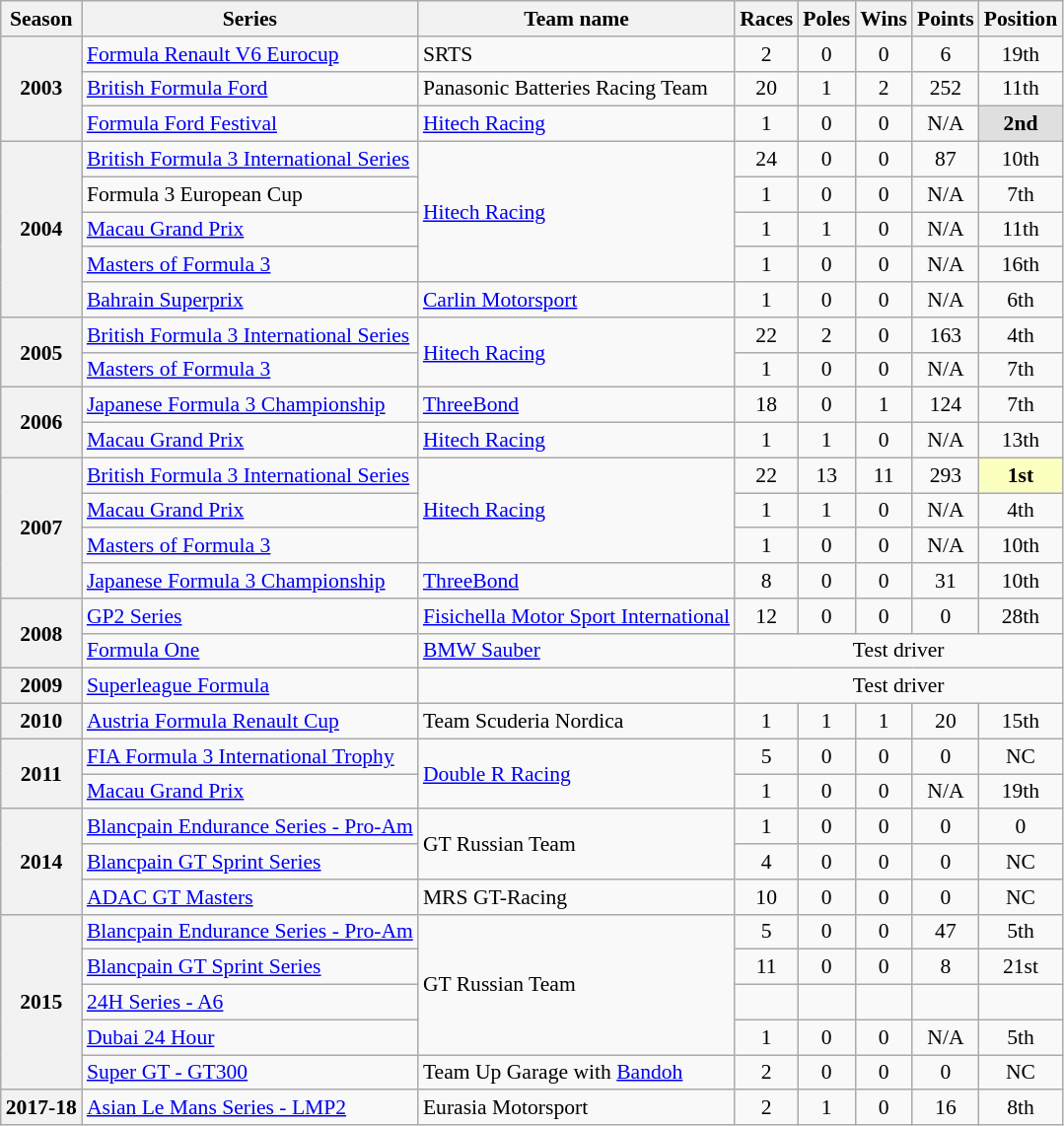<table class="wikitable" style="font-size: 90%; text-align:center">
<tr>
<th>Season</th>
<th>Series</th>
<th>Team name</th>
<th>Races</th>
<th>Poles</th>
<th>Wins</th>
<th>Points</th>
<th>Position</th>
</tr>
<tr>
<th rowspan="3"><strong>2003</strong></th>
<td align=left><a href='#'>Formula Renault V6 Eurocup</a></td>
<td align=left>SRTS</td>
<td>2</td>
<td>0</td>
<td>0</td>
<td>6</td>
<td>19th</td>
</tr>
<tr>
<td align=left><a href='#'>British Formula Ford</a></td>
<td align=left>Panasonic Batteries Racing Team</td>
<td>20</td>
<td>1</td>
<td>2</td>
<td>252</td>
<td>11th</td>
</tr>
<tr>
<td align=left><a href='#'>Formula Ford Festival</a></td>
<td align=left><a href='#'>Hitech Racing</a></td>
<td>1</td>
<td>0</td>
<td>0</td>
<td>N/A</td>
<td style="background:#DFDFDF;"><strong>2nd</strong></td>
</tr>
<tr>
<th rowspan="5"><strong>2004</strong></th>
<td align=left><a href='#'>British Formula 3 International Series</a></td>
<td rowspan="4" align=left><a href='#'>Hitech Racing</a></td>
<td>24</td>
<td>0</td>
<td>0</td>
<td>87</td>
<td>10th</td>
</tr>
<tr>
<td align=left>Formula 3 European Cup</td>
<td>1</td>
<td>0</td>
<td>0</td>
<td>N/A</td>
<td>7th</td>
</tr>
<tr>
<td align=left><a href='#'>Macau Grand Prix</a></td>
<td>1</td>
<td>1</td>
<td>0</td>
<td>N/A</td>
<td>11th</td>
</tr>
<tr>
<td align=left><a href='#'>Masters of Formula 3</a></td>
<td>1</td>
<td>0</td>
<td>0</td>
<td>N/A</td>
<td>16th</td>
</tr>
<tr>
<td align=left><a href='#'>Bahrain Superprix</a></td>
<td align=left><a href='#'>Carlin Motorsport</a></td>
<td>1</td>
<td>0</td>
<td>0</td>
<td>N/A</td>
<td>6th</td>
</tr>
<tr>
<th rowspan="2"><strong>2005</strong></th>
<td align=left><a href='#'>British Formula 3 International Series</a></td>
<td rowspan="2" align=left><a href='#'>Hitech Racing</a></td>
<td>22</td>
<td>2</td>
<td>0</td>
<td>163</td>
<td>4th</td>
</tr>
<tr>
<td align=left><a href='#'>Masters of Formula 3</a></td>
<td>1</td>
<td>0</td>
<td>0</td>
<td>N/A</td>
<td>7th</td>
</tr>
<tr>
<th rowspan="2"><strong>2006</strong></th>
<td align=left><a href='#'>Japanese Formula 3 Championship</a></td>
<td align=left><a href='#'>ThreeBond</a></td>
<td>18</td>
<td>0</td>
<td>1</td>
<td>124</td>
<td>7th</td>
</tr>
<tr>
<td align=left><a href='#'>Macau Grand Prix</a></td>
<td align=left><a href='#'>Hitech Racing</a></td>
<td>1</td>
<td>1</td>
<td>0</td>
<td>N/A</td>
<td>13th</td>
</tr>
<tr>
<th rowspan="4"><strong>2007</strong></th>
<td align=left><a href='#'>British Formula 3 International Series</a></td>
<td rowspan="3" align=left><a href='#'>Hitech Racing</a></td>
<td>22</td>
<td>13</td>
<td>11</td>
<td>293</td>
<td style="background:#FBFFBF;"><strong>1st</strong></td>
</tr>
<tr>
<td align=left><a href='#'>Macau Grand Prix</a></td>
<td>1</td>
<td>1</td>
<td>0</td>
<td>N/A</td>
<td>4th</td>
</tr>
<tr>
<td align=left><a href='#'>Masters of Formula 3</a></td>
<td>1</td>
<td>0</td>
<td>0</td>
<td>N/A</td>
<td>10th</td>
</tr>
<tr>
<td align=left><a href='#'>Japanese Formula 3 Championship</a></td>
<td align=left><a href='#'>ThreeBond</a></td>
<td>8</td>
<td>0</td>
<td>0</td>
<td>31</td>
<td>10th</td>
</tr>
<tr>
<th rowspan="2"><strong>2008</strong></th>
<td align=left><a href='#'>GP2 Series</a></td>
<td align=left nowrap><a href='#'>Fisichella Motor Sport International</a></td>
<td>12</td>
<td>0</td>
<td>0</td>
<td>0</td>
<td>28th</td>
</tr>
<tr>
<td align=left><a href='#'>Formula One</a></td>
<td align=left><a href='#'>BMW Sauber</a></td>
<td colspan=5>Test driver</td>
</tr>
<tr>
<th><strong>2009</strong></th>
<td align=left><a href='#'>Superleague Formula</a></td>
<td></td>
<td align=center colspan=5>Test driver</td>
</tr>
<tr>
<th><strong>2010</strong></th>
<td align=left><a href='#'>Austria Formula Renault Cup</a></td>
<td align=left>Team Scuderia Nordica</td>
<td>1</td>
<td>1</td>
<td>1</td>
<td>20</td>
<td>15th</td>
</tr>
<tr>
<th rowspan="2"><strong>2011</strong></th>
<td align=left><a href='#'>FIA Formula 3 International Trophy</a></td>
<td rowspan="2" align=left><a href='#'>Double R Racing</a></td>
<td>5</td>
<td>0</td>
<td>0</td>
<td>0</td>
<td>NC</td>
</tr>
<tr>
<td align=left><a href='#'>Macau Grand Prix</a></td>
<td>1</td>
<td>0</td>
<td>0</td>
<td>N/A</td>
<td>19th</td>
</tr>
<tr>
<th rowspan="3"><strong>2014</strong></th>
<td align=left nowrap><a href='#'>Blancpain Endurance Series - Pro-Am</a></td>
<td rowspan="2" align=left>GT Russian Team</td>
<td>1</td>
<td>0</td>
<td>0</td>
<td>0</td>
<td>0</td>
</tr>
<tr>
<td align=left><a href='#'>Blancpain GT Sprint Series</a></td>
<td>4</td>
<td>0</td>
<td>0</td>
<td>0</td>
<td>NC</td>
</tr>
<tr>
<td align=left><a href='#'>ADAC GT Masters</a></td>
<td align=left>MRS GT-Racing</td>
<td>10</td>
<td>0</td>
<td>0</td>
<td>0</td>
<td>NC</td>
</tr>
<tr>
<th rowspan="5"><strong>2015</strong></th>
<td align=left><a href='#'>Blancpain Endurance Series - Pro-Am</a></td>
<td rowspan="4" align=left>GT Russian Team</td>
<td>5</td>
<td>0</td>
<td>0</td>
<td>47</td>
<td>5th</td>
</tr>
<tr>
<td align=left><a href='#'>Blancpain GT Sprint Series</a></td>
<td>11</td>
<td>0</td>
<td>0</td>
<td>8</td>
<td>21st</td>
</tr>
<tr>
<td align=left><a href='#'>24H Series - A6</a></td>
<td></td>
<td></td>
<td></td>
<td></td>
<td></td>
</tr>
<tr>
<td align=left><a href='#'>Dubai 24 Hour</a></td>
<td>1</td>
<td>0</td>
<td>0</td>
<td>N/A</td>
<td>5th</td>
</tr>
<tr>
<td align=left><a href='#'>Super GT - GT300</a></td>
<td align=left>Team Up Garage with <a href='#'>Bandoh</a></td>
<td>2</td>
<td>0</td>
<td>0</td>
<td>0</td>
<td>NC</td>
</tr>
<tr>
<th><strong>2017-18</strong></th>
<td align=left><a href='#'>Asian Le Mans Series - LMP2</a></td>
<td align=left>Eurasia Motorsport</td>
<td>2</td>
<td>1</td>
<td>0</td>
<td>16</td>
<td>8th</td>
</tr>
</table>
